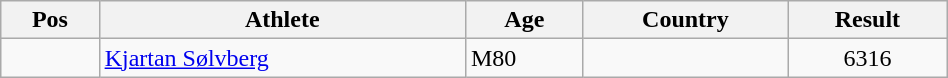<table class="wikitable"  style="text-align:center; width:50%;">
<tr>
<th>Pos</th>
<th>Athlete</th>
<th>Age</th>
<th>Country</th>
<th>Result</th>
</tr>
<tr>
<td align=center></td>
<td align=left><a href='#'>Kjartan Sølvberg</a></td>
<td align=left>M80</td>
<td align=left></td>
<td>6316</td>
</tr>
</table>
